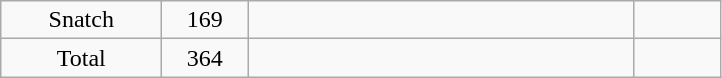<table class = "wikitable" style="text-align:center;">
<tr>
<td width=100>Snatch</td>
<td width=50>169</td>
<td width=250 align=left></td>
<td width=50></td>
</tr>
<tr>
<td>Total</td>
<td>364</td>
<td align=left></td>
<td></td>
</tr>
</table>
